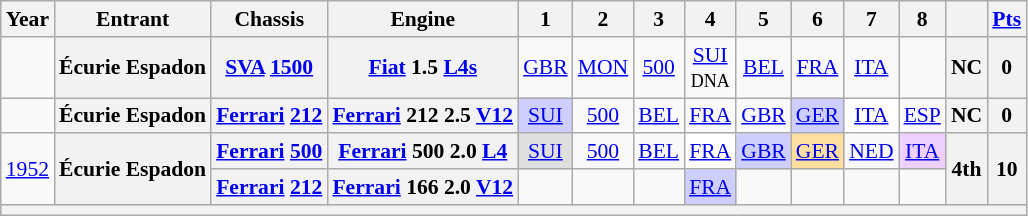<table class="wikitable" style="text-align:center; font-size:90%">
<tr>
<th>Year</th>
<th>Entrant</th>
<th>Chassis</th>
<th>Engine</th>
<th>1</th>
<th>2</th>
<th>3</th>
<th>4</th>
<th>5</th>
<th>6</th>
<th>7</th>
<th>8</th>
<th></th>
<th><a href='#'>Pts</a></th>
</tr>
<tr>
<td></td>
<th>Écurie Espadon</th>
<th><a href='#'>SVA</a> <a href='#'>1500</a></th>
<th><a href='#'>Fiat</a> 1.5 <a href='#'>L4</a><a href='#'>s</a></th>
<td><a href='#'>GBR</a></td>
<td><a href='#'>MON</a></td>
<td><a href='#'>500</a></td>
<td><a href='#'>SUI</a><br><small>DNA</small></td>
<td><a href='#'>BEL</a></td>
<td><a href='#'>FRA</a></td>
<td><a href='#'>ITA</a></td>
<td></td>
<th>NC</th>
<th>0</th>
</tr>
<tr>
<td></td>
<th>Écurie Espadon</th>
<th><a href='#'>Ferrari</a> <a href='#'>212</a></th>
<th><a href='#'>Ferrari</a> 212 2.5 <a href='#'>V12</a></th>
<td style="background:#CFCFFF;"><a href='#'>SUI</a><br></td>
<td><a href='#'>500</a></td>
<td><a href='#'>BEL</a></td>
<td><a href='#'>FRA</a></td>
<td><a href='#'>GBR</a></td>
<td style="background:#CFCFFF;"><a href='#'>GER</a><br></td>
<td style="background:#FFFFFF;"><a href='#'>ITA</a><br></td>
<td><a href='#'>ESP</a></td>
<th>NC</th>
<th>0</th>
</tr>
<tr>
<td rowspan=2><a href='#'>1952</a></td>
<th rowspan=2>Écurie Espadon</th>
<th><a href='#'>Ferrari</a> <a href='#'>500</a></th>
<th><a href='#'>Ferrari</a> 500 2.0 <a href='#'>L4</a></th>
<td style="background:#DFDFDF;"><a href='#'>SUI</a><br></td>
<td><a href='#'>500</a></td>
<td><a href='#'>BEL</a></td>
<td style="background:#FFFFFF;"><a href='#'>FRA</a><br></td>
<td style="background:#CFCFFF;"><a href='#'>GBR</a><br></td>
<td style="background:#FFDF9F;"><a href='#'>GER</a><br></td>
<td><a href='#'>NED</a></td>
<td style="background:#EFCFFF;"><a href='#'>ITA</a><br></td>
<th rowspan=2>4th</th>
<th rowspan=2>10</th>
</tr>
<tr>
<th><a href='#'>Ferrari</a> <a href='#'>212</a></th>
<th><a href='#'>Ferrari</a> 166 2.0 <a href='#'>V12</a></th>
<td></td>
<td></td>
<td></td>
<td style="background:#CFCFFF;"><a href='#'>FRA</a><br></td>
<td></td>
<td></td>
<td></td>
<td></td>
</tr>
<tr>
<th colspan="14"></th>
</tr>
</table>
